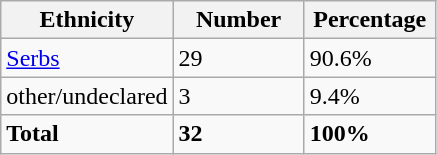<table class="wikitable">
<tr>
<th width="100px">Ethnicity</th>
<th width="80px">Number</th>
<th width="80px">Percentage</th>
</tr>
<tr>
<td><a href='#'>Serbs</a></td>
<td>29</td>
<td>90.6%</td>
</tr>
<tr>
<td>other/undeclared</td>
<td>3</td>
<td>9.4%</td>
</tr>
<tr>
<td><strong>Total</strong></td>
<td><strong>32</strong></td>
<td><strong>100%</strong></td>
</tr>
</table>
